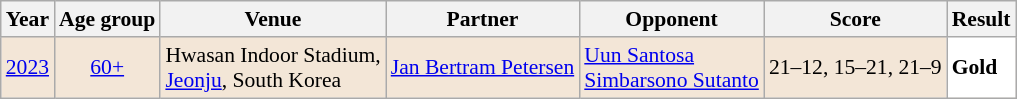<table class="sortable wikitable" style="font-size: 90%;">
<tr>
<th>Year</th>
<th>Age group</th>
<th>Venue</th>
<th>Partner</th>
<th>Opponent</th>
<th>Score</th>
<th>Result</th>
</tr>
<tr style="background:#F3E6D7">
<td align="center"><a href='#'>2023</a></td>
<td align="center"><a href='#'>60+</a></td>
<td align="left">Hwasan Indoor Stadium,<br><a href='#'>Jeonju</a>, South Korea</td>
<td align="left"> <a href='#'>Jan Bertram Petersen</a></td>
<td align="left"> <a href='#'>Uun Santosa</a><br> <a href='#'>Simbarsono Sutanto</a></td>
<td align="left">21–12, 15–21, 21–9</td>
<td style="text-align:left; background:white"> <strong>Gold</strong></td>
</tr>
</table>
